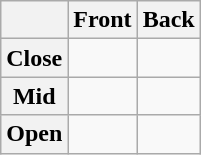<table class="wikitable">
<tr>
<th></th>
<th>Front</th>
<th>Back</th>
</tr>
<tr>
<th>Close</th>
<td></td>
<td></td>
</tr>
<tr>
<th>Mid</th>
<td></td>
<td></td>
</tr>
<tr>
<th>Open</th>
<td></td>
<td></td>
</tr>
</table>
